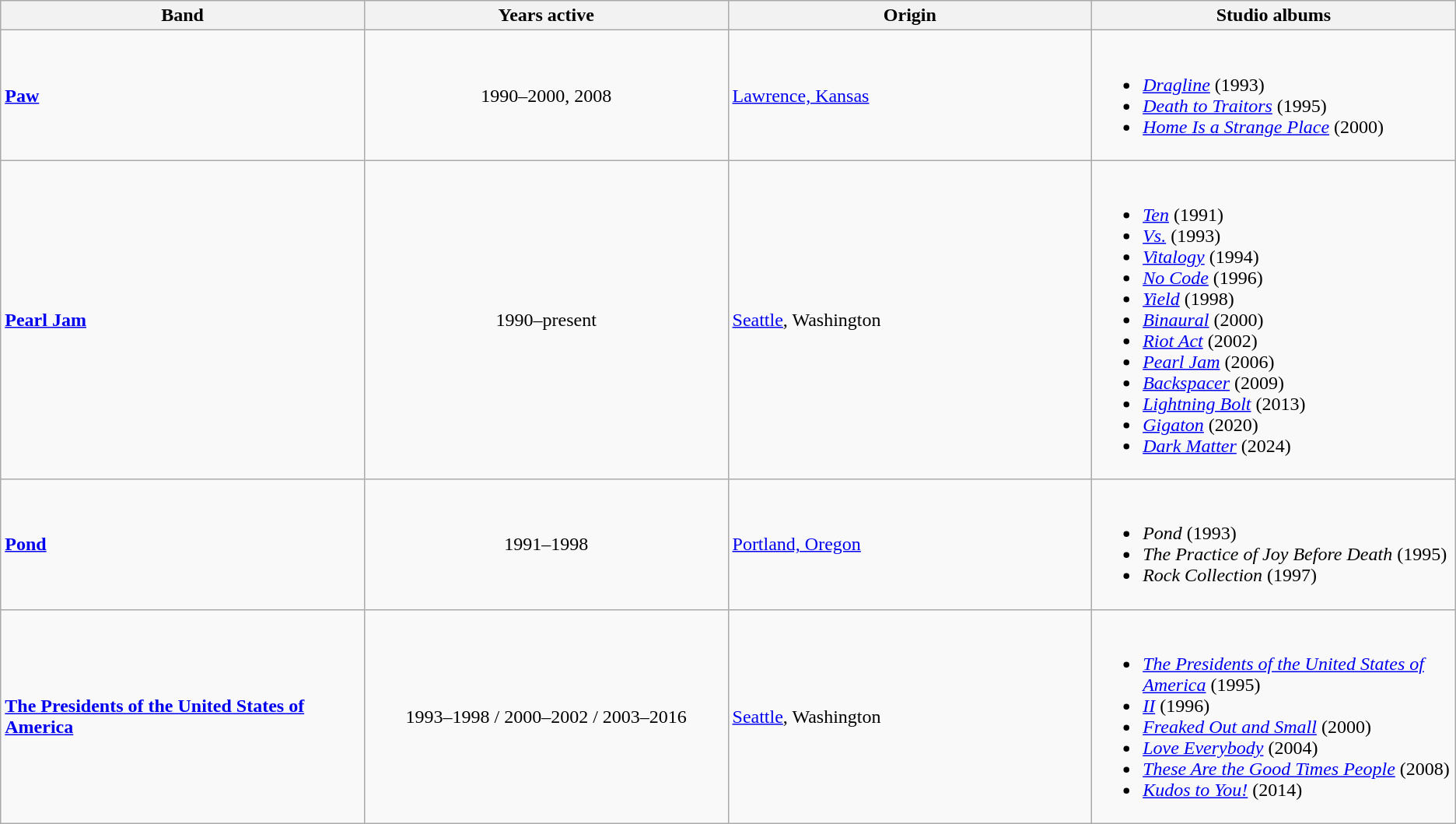<table class="wikitable sortable">
<tr>
<th style="width:15%;">Band</th>
<th style="width:15%;">Years active</th>
<th style="width:15%;">Origin</th>
<th style="width:15%;">Studio albums</th>
</tr>
<tr>
<td><strong><a href='#'>Paw</a></strong></td>
<td style="text-align:center;">1990–2000, 2008</td>
<td><a href='#'>Lawrence, Kansas</a></td>
<td><br><ul><li><em><a href='#'>Dragline</a></em> (1993)</li><li><em><a href='#'>Death to Traitors</a></em> (1995)</li><li><em><a href='#'>Home Is a Strange Place</a></em> (2000)</li></ul></td>
</tr>
<tr>
<td><strong><a href='#'>Pearl Jam</a></strong></td>
<td style="text-align:center;">1990–present</td>
<td><a href='#'>Seattle</a>, Washington</td>
<td><br><ul><li><em><a href='#'>Ten</a></em> (1991)</li><li><em><a href='#'>Vs.</a></em> (1993)</li><li><em><a href='#'>Vitalogy</a></em> (1994)</li><li><em><a href='#'>No Code</a></em> (1996)</li><li><em><a href='#'>Yield</a></em> (1998)</li><li><em><a href='#'>Binaural</a></em> (2000)</li><li><em><a href='#'>Riot Act</a></em> (2002)</li><li><em><a href='#'>Pearl Jam</a></em> (2006)</li><li><em><a href='#'>Backspacer</a></em> (2009)</li><li><em><a href='#'>Lightning Bolt</a></em> (2013)</li><li><em><a href='#'>Gigaton</a></em> (2020)</li><li><a href='#'><em>Dark Matter</em></a> (2024)</li></ul></td>
</tr>
<tr>
<td><strong><a href='#'>Pond</a></strong></td>
<td style="text-align:center;">1991–1998</td>
<td><a href='#'>Portland, Oregon</a></td>
<td><br><ul><li><em>Pond</em> (1993)</li><li><em>The Practice of Joy Before Death</em> (1995)</li><li><em>Rock Collection</em> (1997)</li></ul></td>
</tr>
<tr>
<td><strong><a href='#'>The Presidents of the United States of America</a></strong></td>
<td style="text-align:center;">1993–1998 / 2000–2002 / 2003–2016</td>
<td><a href='#'>Seattle</a>, Washington</td>
<td><br><ul><li><em><a href='#'>The Presidents of the United States of America</a></em> (1995)</li><li><em><a href='#'>II</a></em> (1996)</li><li><em><a href='#'>Freaked Out and Small</a></em> (2000)</li><li><em><a href='#'>Love Everybody</a></em> (2004)</li><li><em><a href='#'>These Are the Good Times People</a></em> (2008)</li><li><em><a href='#'>Kudos to You!</a></em> (2014)</li></ul></td>
</tr>
</table>
